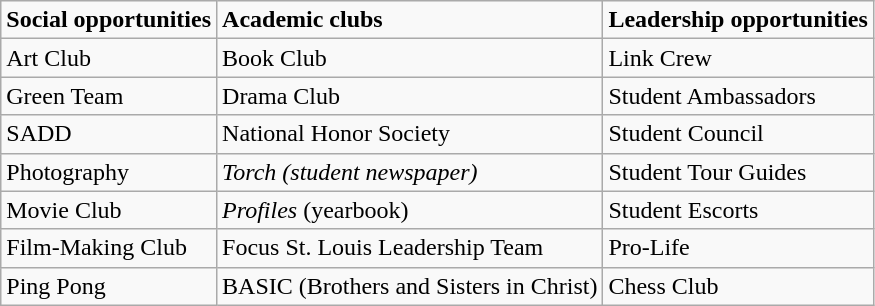<table class="wikitable" border="1">
<tr>
<td><strong>Social opportunities</strong></td>
<td><strong>Academic clubs</strong></td>
<td><strong>Leadership opportunities</strong></td>
</tr>
<tr>
<td>Art Club</td>
<td>Book Club</td>
<td>Link Crew</td>
</tr>
<tr>
<td>Green Team</td>
<td>Drama Club</td>
<td>Student Ambassadors</td>
</tr>
<tr>
<td>SADD</td>
<td>National Honor Society</td>
<td>Student Council</td>
</tr>
<tr>
<td>Photography</td>
<td><em>Torch (student newspaper)</em></td>
<td>Student Tour Guides</td>
</tr>
<tr>
<td>Movie Club</td>
<td><em>Profiles</em>  (yearbook)</td>
<td>Student Escorts</td>
</tr>
<tr>
<td>Film-Making Club</td>
<td>Focus St. Louis Leadership Team</td>
<td>Pro-Life</td>
</tr>
<tr>
<td>Ping Pong</td>
<td>BASIC (Brothers and Sisters in Christ)</td>
<td>Chess Club</td>
</tr>
</table>
